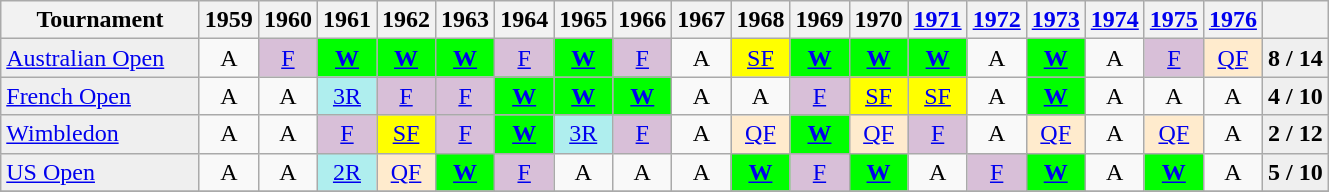<table class="wikitable">
<tr>
<th width=125>Tournament</th>
<th>1959</th>
<th>1960</th>
<th>1961</th>
<th>1962</th>
<th>1963</th>
<th>1964</th>
<th>1965</th>
<th>1966</th>
<th>1967</th>
<th>1968</th>
<th>1969</th>
<th>1970</th>
<th><a href='#'>1971</a></th>
<th><a href='#'>1972</a></th>
<th><a href='#'>1973</a></th>
<th><a href='#'>1974</a></th>
<th><a href='#'>1975</a></th>
<th><a href='#'>1976</a></th>
<th></th>
</tr>
<tr>
<td style="background:#EFEFEF;"><a href='#'>Australian Open</a></td>
<td align="center">A</td>
<td align="center"  style="background:#D8BFD8;"><a href='#'> F</a></td>
<td align="center"  style="background:#00ff00;"><a href='#'> <strong>W</strong></a></td>
<td align="center"  style="background:#00ff00;"><a href='#'> <strong>W</strong></a></td>
<td align="center"  style="background:#00ff00;"><a href='#'> <strong>W</strong></a></td>
<td align="center"  style="background:#D8BFD8;"><a href='#'> F</a></td>
<td align="center"  style="background:#00ff00;"><a href='#'> <strong>W</strong></a></td>
<td align="center"  style="background:#D8BFD8;"><a href='#'> F</a></td>
<td align="center">A</td>
<td align="center"  style="background:yellow;"><a href='#'> SF</a></td>
<td align="center"  style="background:#00ff00;"><a href='#'> <strong>W</strong></a></td>
<td align="center"  style="background:#00ff00;"><a href='#'> <strong>W</strong></a></td>
<td align="center"  style="background:#00ff00;"><a href='#'> <strong>W</strong></a></td>
<td align="center">A</td>
<td align="center"  style="background:#00ff00;"><a href='#'> <strong>W</strong></a></td>
<td align="center">A</td>
<td align="center"  style="background:#D8BFD8;"><a href='#'> F</a></td>
<td align="center"  style="background:#ffebcd;"><a href='#'> QF</a></td>
<td align="center"  style="background:#EFEFEF;"><strong>8 / 14</strong></td>
</tr>
<tr>
<td style="background:#EFEFEF;"><a href='#'>French Open</a></td>
<td align="center">A</td>
<td align="center">A</td>
<td align="center"  style="background:#afeeee;"><a href='#'> 3R</a></td>
<td align="center"  style="background:#D8BFD8;"><a href='#'> F</a></td>
<td align="center"  style="background:#D8BFD8;"><a href='#'> F</a></td>
<td align="center"  style="background:#00ff00;"><a href='#'> <strong>W</strong></a></td>
<td align="center"  style="background:#00ff00;"><a href='#'> <strong>W</strong></a></td>
<td align="center"  style="background:#00ff00;"><a href='#'> <strong>W</strong></a></td>
<td align="center">A</td>
<td align="center">A</td>
<td align="center"  style="background:#D8BFD8;"><a href='#'> F</a></td>
<td align="center"  style="background:yellow;"><a href='#'> SF</a></td>
<td align="center"  style="background:yellow;"><a href='#'> SF</a></td>
<td align="center">A</td>
<td align="center"  style="background:#00ff00;"><a href='#'> <strong>W</strong></a></td>
<td align="center">A</td>
<td align="center">A</td>
<td align="center">A</td>
<td align="center"  style="background:#EFEFEF;"><strong>4 / 10</strong></td>
</tr>
<tr>
<td style="background:#EFEFEF;"><a href='#'>Wimbledon</a></td>
<td align="center">A</td>
<td align="center">A</td>
<td align="center"  style="background:#D8BFD8;"><a href='#'> F</a></td>
<td align="center"  style="background:yellow;"><a href='#'> SF</a></td>
<td align="center"  style="background:#D8BFD8;"><a href='#'> F</a></td>
<td align="center"  style="background:#00ff00;"><a href='#'> <strong>W</strong></a></td>
<td align="center"  style="background:#afeeee;"><a href='#'> 3R</a></td>
<td align="center"  style="background:#D8BFD8;"><a href='#'> F</a></td>
<td align="center">A</td>
<td align="center"  style="background:#ffebcd;"><a href='#'>QF</a></td>
<td align="center"  style="background:#00ff00;"><a href='#'> <strong>W</strong></a></td>
<td align="center"  style="background:#ffebcd;"><a href='#'>QF</a></td>
<td align="center"  style="background:#D8BFD8;"><a href='#'> F</a></td>
<td align="center">A</td>
<td align="center"  style="background:#ffebcd;"><a href='#'>QF</a></td>
<td align="center">A</td>
<td align="center"  style="background:#ffebcd;"><a href='#'>QF</a></td>
<td align="center">A</td>
<td align="center"  style="background:#EFEFEF;"><strong>2 / 12</strong></td>
</tr>
<tr>
<td style="background:#EFEFEF;"><a href='#'>US Open</a></td>
<td align="center">A</td>
<td align="center">A</td>
<td align="center"  style="background:#afeeee;"><a href='#'> 2R</a></td>
<td align="center"  style="background:#ffebcd;"><a href='#'>QF</a></td>
<td align="center"  style="background:#00ff00;"><a href='#'> <strong>W</strong></a></td>
<td align="center"  style="background:#D8BFD8;"><a href='#'> F</a></td>
<td align="center">A</td>
<td align="center">A</td>
<td align="center">A</td>
<td align="center"  style="background:#00ff00;"><a href='#'> <strong>W</strong></a></td>
<td align="center"  style="background:#D8BFD8;"><a href='#'> F</a></td>
<td align="center"  style="background:#00ff00;"><a href='#'> <strong>W</strong></a></td>
<td align="center">A</td>
<td align="center"  style="background:#D8BFD8;"><a href='#'> F</a></td>
<td align="center"  style="background:#00ff00;"><a href='#'> <strong>W</strong></a></td>
<td align="center">A</td>
<td align="center"  style="background:#00ff00;"><a href='#'> <strong>W</strong></a></td>
<td align="center">A</td>
<td align="center"  style="background:#EFEFEF;"><strong>5 / 10</strong></td>
</tr>
<tr>
</tr>
</table>
